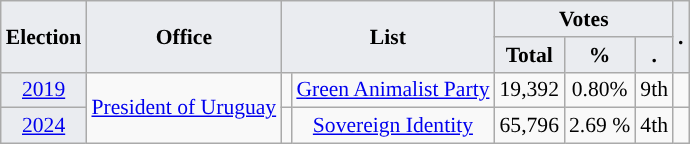<table class="wikitable" style="font-size:90%; text-align:center;">
<tr>
<th rowspan="2" style="background-color:#EAECF0;">Election</th>
<th rowspan="2" style="background-color:#EAECF0;">Office</th>
<th colspan="2" rowspan="2" style="background-color:#EAECF0;">List</th>
<th colspan="3" style="background-color:#EAECF0;">Votes</th>
<th rowspan="2" style="background-color:#EAECF0;">.</th>
</tr>
<tr>
<th style="background-color:#EAECF0;">Total</th>
<th style="background-color:#EAECF0;">%</th>
<th style="background-color:#EAECF0;">.</th>
</tr>
<tr>
<td style="background-color:#EAECF0;"><a href='#'>2019</a></td>
<td rowspan="2"><a href='#'>President of Uruguay</a></td>
<td style="background-color:"></td>
<td><a href='#'>Green Animalist Party</a></td>
<td>19,392</td>
<td>0.80%</td>
<td>9th</td>
<td></td>
</tr>
<tr>
<td style="background-color:#EAECF0;"><a href='#'>2024</a></td>
<td style="background-color:"></td>
<td><a href='#'>Sovereign Identity</a></td>
<td>65,796</td>
<td>2.69 %</td>
<td>4th</td>
<td></td>
</tr>
</table>
